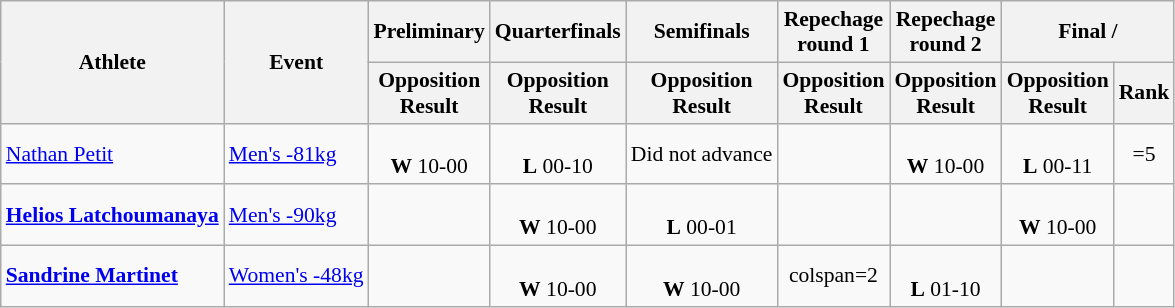<table class= wikitable style="font-size:90%">
<tr>
<th rowspan="2">Athlete</th>
<th rowspan="2">Event</th>
<th>Preliminary</th>
<th>Quarterfinals</th>
<th>Semifinals</th>
<th>Repechage <br>round 1</th>
<th>Repechage <br>round 2</th>
<th colspan=2>Final / </th>
</tr>
<tr>
<th>Opposition<br>Result</th>
<th>Opposition<br>Result</th>
<th>Opposition<br>Result</th>
<th>Opposition<br>Result</th>
<th>Opposition<br>Result</th>
<th>Opposition<br>Result</th>
<th>Rank</th>
</tr>
<tr align=center>
<td align=left><a href='#'>Nathan Petit</a></td>
<td align=left><a href='#'>Men's -81kg</a></td>
<td><br><strong>W</strong> 10-00</td>
<td><br><strong>L</strong> 00-10</td>
<td>Did not advance</td>
<td></td>
<td><br><strong>W</strong> 10-00</td>
<td><br><strong>L</strong> 00-11</td>
<td>=5</td>
</tr>
<tr align=center>
<td align=left><strong><a href='#'>Helios Latchoumanaya</a></strong></td>
<td align=left><a href='#'>Men's -90kg</a></td>
<td></td>
<td><br><strong>W</strong> 10-00</td>
<td><br><strong>L</strong> 00-01</td>
<td></td>
<td></td>
<td><br><strong>W</strong> 10-00</td>
<td></td>
</tr>
<tr align=center>
<td align=left><strong><a href='#'>Sandrine Martinet</a></strong></td>
<td align=left><a href='#'>Women's -48kg</a></td>
<td></td>
<td><br><strong>W</strong> 10-00</td>
<td><br><strong>W</strong> 10-00</td>
<td>colspan=2 </td>
<td><br><strong>L</strong> 01-10</td>
<td></td>
</tr>
</table>
